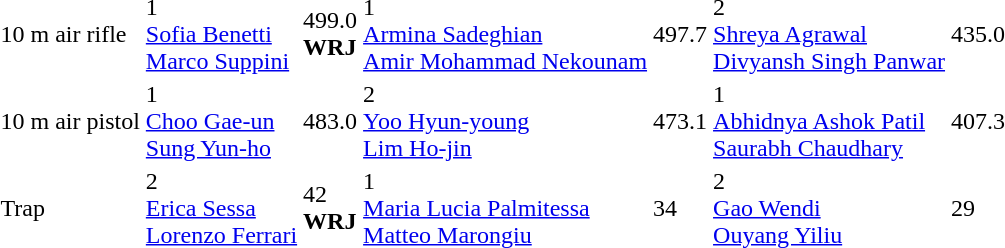<table>
<tr>
<td>10 m air rifle</td>
<td> 1<br><a href='#'>Sofia Benetti</a><br><a href='#'>Marco Suppini</a></td>
<td>499.0<br> <strong>WRJ</strong></td>
<td> 1<br><a href='#'>Armina Sadeghian</a><br><a href='#'>Amir Mohammad Nekounam</a></td>
<td>497.7</td>
<td> 2<br><a href='#'>Shreya Agrawal</a><br><a href='#'>Divyansh Singh Panwar</a></td>
<td>435.0</td>
</tr>
<tr>
<td>10 m air pistol</td>
<td> 1<br><a href='#'>Choo Gae-un</a><br><a href='#'>Sung Yun-ho</a></td>
<td>483.0</td>
<td> 2<br><a href='#'>Yoo Hyun-young</a><br><a href='#'>Lim Ho-jin</a></td>
<td>473.1</td>
<td> 1<br><a href='#'>Abhidnya Ashok Patil</a><br><a href='#'>Saurabh Chaudhary</a></td>
<td>407.3</td>
</tr>
<tr>
<td>Trap</td>
<td> 2<br><a href='#'>Erica Sessa</a><br><a href='#'>Lorenzo Ferrari</a></td>
<td>42<br> <strong>WRJ</strong></td>
<td> 1<br><a href='#'>Maria Lucia Palmitessa</a><br><a href='#'>Matteo Marongiu</a></td>
<td>34</td>
<td> 2<br><a href='#'>Gao Wendi</a><br><a href='#'>Ouyang Yiliu</a></td>
<td>29</td>
</tr>
</table>
